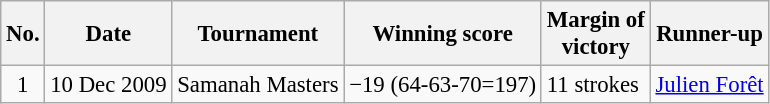<table class="wikitable" style="font-size:95%;">
<tr>
<th>No.</th>
<th>Date</th>
<th>Tournament</th>
<th>Winning score</th>
<th>Margin of<br>victory</th>
<th>Runner-up</th>
</tr>
<tr>
<td align=center>1</td>
<td align=right>10 Dec 2009</td>
<td>Samanah Masters</td>
<td>−19 (64-63-70=197)</td>
<td>11 strokes</td>
<td> <a href='#'>Julien Forêt</a></td>
</tr>
</table>
